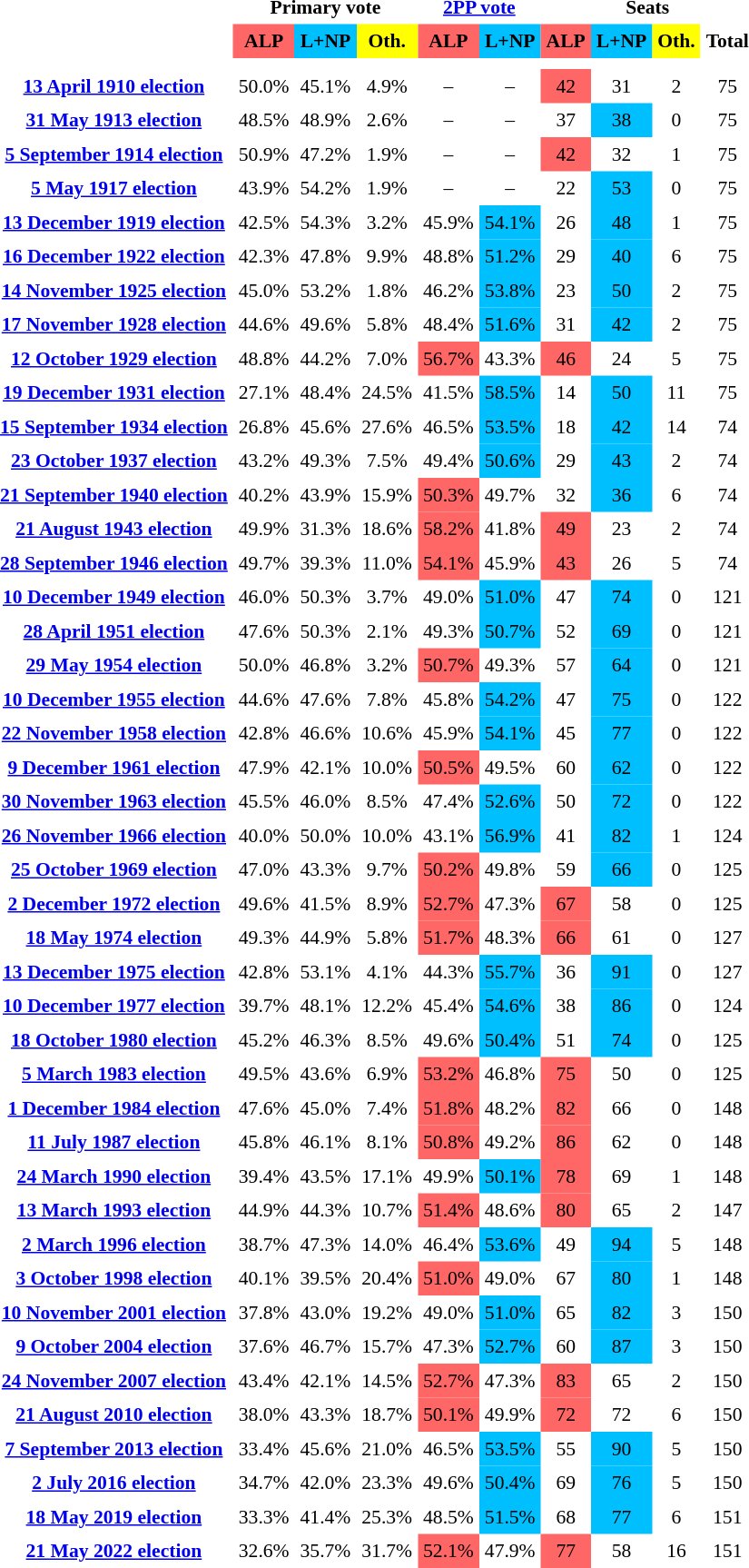<table class="toccolours" id="house-representatives-primary-2pp-seats" align="left" cellpadding="4" cellspacing="0" style="margin-right: .5em; margin-top: .4em;font-size: 90%;">
<tr>
<th></th>
<th></th>
<th></th>
</tr>
<tr>
<th style="background:#; text-align:center;"></th>
<th style="background:#; text-align:center;" colspan="3">Primary vote</th>
<th style="background:#; text-align:center;" colspan="2"><a href='#'>2PP vote</a></th>
<th style="background:#; text-align:center;" colspan="4">Seats</th>
</tr>
<tr>
<th style="background:#; text-align:center;"></th>
<th style="background:#f66; text-align:center;">ALP</th>
<th style="background:#00bfff; text-align:center;">L+NP</th>
<th style="background:#ff0; text-align:center;">Oth.</th>
<th style="background:#f66; text-align:center;">ALP</th>
<th style="background:#00bfff; text-align:center;">L+NP</th>
<th style="background:#f66; text-align:center;">ALP</th>
<th style="background:#00bfff; text-align:center;">L+NP</th>
<th style="background:#ff0; text-align:center;">Oth.</th>
<th style="background:#; text-align:center;">Total</th>
</tr>
<tr>
<th></th>
<th></th>
<th></th>
<th></th>
<th></th>
<th></th>
</tr>
<tr>
<th style="text-align:center;" bgcolor=""><strong><a href='#'>13 April 1910 election</a></strong></th>
<td style="text-align:center;" bgcolor="">50.0%</td>
<td style="text-align:center;" bgcolor="">45.1%</td>
<td style="text-align:center;" bgcolor="">4.9%</td>
<td style="text-align:center;" bgcolor="">–</td>
<td style="text-align:center;" bgcolor="">–</td>
<td style="text-align:center; background:#f66;">42</td>
<td align="center" bgcolor="">31</td>
<td style="text-align:center;" bgcolor="">2</td>
<td style="text-align:center;" bgcolor="">75</td>
</tr>
<tr>
<th style="text-align:center;" bgcolor=""><strong><a href='#'>31 May 1913 election</a></strong></th>
<td style="text-align:center;" bgcolor="">48.5%</td>
<td style="text-align:center;" bgcolor="">48.9%</td>
<td style="text-align:center;" bgcolor="">2.6%</td>
<td style="text-align:center;" bgcolor="">–</td>
<td style="text-align:center;" bgcolor="">–</td>
<td style="text-align:center;" bgcolor="">37</td>
<td style="text-align:center; background:#00bfff;">38</td>
<td style="text-align:center;" bgcolor="">0</td>
<td style="text-align:center;" bgcolor="">75</td>
</tr>
<tr>
<th style="text-align:center;" bgcolor=""><strong><a href='#'>5 September 1914 election</a></strong></th>
<td style="text-align:center;" bgcolor="">50.9%</td>
<td style="text-align:center;" bgcolor="">47.2%</td>
<td style="text-align:center;" bgcolor="">1.9%</td>
<td style="text-align:center;" bgcolor="">–</td>
<td style="text-align:center;" bgcolor="">–</td>
<td style="text-align:center; background:#f66;">42</td>
<td align="center" bgcolor="">32</td>
<td style="text-align:center;" bgcolor="">1</td>
<td style="text-align:center;" bgcolor="">75</td>
</tr>
<tr>
<th style="text-align:center;" bgcolor=""><strong><a href='#'>5 May 1917 election</a></strong></th>
<td style="text-align:center;" bgcolor="">43.9%</td>
<td style="text-align:center;" bgcolor="">54.2%</td>
<td style="text-align:center;" bgcolor="">1.9%</td>
<td style="text-align:center;" bgcolor="">–</td>
<td style="text-align:center;" bgcolor="">–</td>
<td style="text-align:center;" bgcolor="">22</td>
<td style="text-align:center; background:#00bfff;">53</td>
<td style="text-align:center;" bgcolor="">0</td>
<td style="text-align:center;" bgcolor="">75</td>
</tr>
<tr>
<th style="text-align:center;" bgcolor=""><strong><a href='#'>13 December 1919 election</a></strong></th>
<td style="text-align:center;" bgcolor="">42.5%</td>
<td style="text-align:center;" bgcolor="">54.3%</td>
<td style="text-align:center;" bgcolor="">3.2%</td>
<td style="text-align:center;" bgcolor="">45.9%</td>
<td style="text-align:center; background:#00bfff;">54.1%</td>
<td style="text-align:center;" bgcolor="">26</td>
<td style="text-align:center; background:#00bfff;">48</td>
<td style="text-align:center;" bgcolor="">1</td>
<td style="text-align:center;" bgcolor="">75</td>
</tr>
<tr>
<th style="text-align:center;" bgcolor=""><strong><a href='#'>16 December 1922 election</a></strong></th>
<td style="text-align:center;" bgcolor="">42.3%</td>
<td style="text-align:center;" bgcolor="">47.8%</td>
<td style="text-align:center;" bgcolor="">9.9%</td>
<td style="text-align:center;" bgcolor="">48.8%</td>
<td style="text-align:center; background:#00bfff;">51.2%</td>
<td style="text-align:center;" bgcolor="">29</td>
<td style="text-align:center; background:#00bfff;">40</td>
<td style="text-align:center;" bgcolor="">6</td>
<td style="text-align:center;" bgcolor="">75</td>
</tr>
<tr>
<th style="text-align:center;" bgcolor=""><strong><a href='#'>14 November 1925 election</a></strong></th>
<td style="text-align:center;" bgcolor="">45.0%</td>
<td style="text-align:center;" bgcolor="">53.2%</td>
<td style="text-align:center;" bgcolor="">1.8%</td>
<td style="text-align:center;" bgcolor="">46.2%</td>
<td style="text-align:center; background:#00bfff;">53.8%</td>
<td style="text-align:center;" bgcolor="">23</td>
<td style="text-align:center; background:#00bfff;">50</td>
<td style="text-align:center;" bgcolor="">2</td>
<td style="text-align:center;" bgcolor="">75</td>
</tr>
<tr>
<th style="text-align:center;" bgcolor=""><strong><a href='#'>17 November 1928 election</a></strong></th>
<td style="text-align:center;" bgcolor="">44.6%</td>
<td style="text-align:center;" bgcolor="">49.6%</td>
<td style="text-align:center;" bgcolor="">5.8%</td>
<td style="text-align:center;" bgcolor="">48.4%</td>
<td style="text-align:center; background:#00bfff;">51.6%</td>
<td style="text-align:center;" bgcolor="">31</td>
<td style="text-align:center; background:#00bfff;">42</td>
<td style="text-align:center;" bgcolor="">2</td>
<td style="text-align:center;" bgcolor="">75</td>
</tr>
<tr>
<th style="text-align:center;" bgcolor=""><strong><a href='#'>12 October 1929 election</a></strong></th>
<td style="text-align:center;" bgcolor="">48.8%</td>
<td style="text-align:center;" bgcolor="">44.2%</td>
<td style="text-align:center;" bgcolor="">7.0%</td>
<td style="text-align:center; background:#f66;">56.7%</td>
<td style="text-align:center; bgcolor="">43.3%</td>
<td style="text-align:center; background:#f66;">46</td>
<td align="center" bgcolor="">24</td>
<td style="text-align:center;" bgcolor="">5</td>
<td style="text-align:center;" bgcolor="">75</td>
</tr>
<tr>
<th style="text-align:center;" bgcolor=""><strong><a href='#'>19 December 1931 election</a></strong></th>
<td style="text-align:center;" bgcolor="">27.1%</td>
<td style="text-align:center;" bgcolor="">48.4%</td>
<td style="text-align:center;" bgcolor="">24.5%</td>
<td style="text-align:center;" bgcolor="">41.5%</td>
<td style="text-align:center; background:#00bfff;">58.5%</td>
<td style="text-align:center;" bgcolor="">14</td>
<td style="text-align:center; background:#00bfff;">50</td>
<td style="text-align:center;" bgcolor="">11</td>
<td style="text-align:center;" bgcolor="">75</td>
</tr>
<tr>
<th style="text-align:center;" bgcolor=""><strong><a href='#'>15 September 1934 election</a></strong></th>
<td style="text-align:center;" bgcolor="">26.8%</td>
<td style="text-align:center;" bgcolor="">45.6%</td>
<td style="text-align:center;" bgcolor="">27.6%</td>
<td style="text-align:center;" bgcolor="">46.5%</td>
<td style="text-align:center; background:#00bfff;">53.5%</td>
<td style="text-align:center;" bgcolor="">18</td>
<td style="text-align:center; background:#00bfff;">42</td>
<td style="text-align:center;" bgcolor="">14</td>
<td style="text-align:center;" bgcolor="">74</td>
</tr>
<tr>
<th style="text-align:center;" bgcolor=""><strong><a href='#'>23 October 1937 election</a></strong></th>
<td style="text-align:center;" bgcolor="">43.2%</td>
<td style="text-align:center;" bgcolor="">49.3%</td>
<td style="text-align:center;" bgcolor="">7.5%</td>
<td style="text-align:center;" bgcolor="">49.4%</td>
<td style="text-align:center; background:#00bfff;">50.6%</td>
<td style="text-align:center;" bgcolor="">29</td>
<td style="text-align:center; background:#00bfff;">43</td>
<td style="text-align:center;" bgcolor="">2</td>
<td style="text-align:center;" bgcolor="">74</td>
</tr>
<tr>
<th style="text-align:center;" bgcolor=""><strong><a href='#'>21 September 1940 election</a></strong></th>
<td style="text-align:center;" bgcolor="">40.2%</td>
<td style="text-align:center;" bgcolor="">43.9%</td>
<td style="text-align:center;" bgcolor="">15.9%</td>
<td style="text-align:center; background:#f66;">50.3%</td>
<td style="text-align:center;" bgcolor="">49.7%</td>
<td style="text-align:center;" bgcolor="">32</td>
<td style="text-align:center; background:#00bfff;">36</td>
<td style="text-align:center;" bgcolor="">6</td>
<td style="text-align:center;" bgcolor="">74</td>
</tr>
<tr>
<th style="text-align:center;" bgcolor=""><strong><a href='#'>21 August 1943 election</a></strong></th>
<td style="text-align:center;" bgcolor="">49.9%</td>
<td style="text-align:center;" bgcolor="">31.3%</td>
<td style="text-align:center;" bgcolor="">18.6%</td>
<td style="text-align:center; background:#f66;">58.2%</td>
<td style="text-align:center;" bgcolor="">41.8%</td>
<td style="text-align:center; background:#f66;">49</td>
<td style="text-align:center;" bgcolor="">23</td>
<td style="text-align:center;" bgcolor="">2</td>
<td style="text-align:center;" bgcolor="">74</td>
</tr>
<tr>
<th style="text-align:center;" bgcolor=""><strong><a href='#'>28 September 1946 election</a></strong></th>
<td style="text-align:center;" bgcolor="">49.7%</td>
<td style="text-align:center;" bgcolor="">39.3%</td>
<td style="text-align:center;" bgcolor="">11.0%</td>
<td style="text-align:center; background:#f66;">54.1%</td>
<td style="text-align:center;" bgcolor="">45.9%</td>
<td style="text-align:center; background:#f66;">43</td>
<td style="text-align:center;" bgcolor="">26</td>
<td style="text-align:center;" bgcolor="">5</td>
<td style="text-align:center;" bgcolor="">74</td>
</tr>
<tr>
<th style="text-align:center;" bgcolor=""><strong><a href='#'>10 December 1949 election</a></strong></th>
<td style="text-align:center;" bgcolor="">46.0%</td>
<td style="text-align:center;" bgcolor="">50.3%</td>
<td style="text-align:center;" bgcolor="">3.7%</td>
<td style="text-align:center;" bgcolor="">49.0%</td>
<td style="text-align:center; background:#00bfff;">51.0%</td>
<td style="text-align:center;" bgcolor="">47</td>
<td style="text-align:center; background:#00bfff;">74</td>
<td style="text-align:center;" bgcolor="">0</td>
<td style="text-align:center;" bgcolor="">121</td>
</tr>
<tr>
<th style="text-align:center;" bgcolor=""><strong><a href='#'>28 April 1951 election</a></strong></th>
<td style="text-align:center;" bgcolor="">47.6%</td>
<td style="text-align:center;" bgcolor="">50.3%</td>
<td style="text-align:center;" bgcolor="">2.1%</td>
<td style="text-align:center;" bgcolor="">49.3%</td>
<td style="text-align:center; background:#00bfff;">50.7%</td>
<td style="text-align:center;" bgcolor="">52</td>
<td style="text-align:center; background:#00bfff;">69</td>
<td style="text-align:center;" bgcolor="">0</td>
<td style="text-align:center;" bgcolor="">121</td>
</tr>
<tr>
<th style="text-align:center;" bgcolor=""><strong><a href='#'>29 May 1954 election</a></strong></th>
<td style="text-align:center;" bgcolor="">50.0%</td>
<td style="text-align:center;" bgcolor="">46.8%</td>
<td style="text-align:center;" bgcolor="">3.2%</td>
<td style="text-align:center; background:#f66;">50.7%</td>
<td style="text-align:center;" bgcolor="">49.3%</td>
<td style="text-align:center;" bgcolor="">57</td>
<td style="text-align:center; background:#00bfff;">64</td>
<td style="text-align:center;" bgcolor="">0</td>
<td style="text-align:center;" bgcolor="">121</td>
</tr>
<tr>
<th style="text-align:center;" bgcolor=""><strong><a href='#'>10 December 1955 election</a></strong></th>
<td style="text-align:center;" bgcolor="">44.6%</td>
<td style="text-align:center;" bgcolor="">47.6%</td>
<td style="text-align:center;" bgcolor="">7.8%</td>
<td style="text-align:center;" bgcolor="">45.8%</td>
<td style="text-align:center; background:#00bfff;">54.2%</td>
<td style="text-align:center;" bgcolor="">47</td>
<td style="text-align:center; background:#00bfff;">75</td>
<td style="text-align:center;" bgcolor="">0</td>
<td style="text-align:center;" bgcolor="">122</td>
</tr>
<tr>
<th style="text-align:center;" bgcolor=""><strong><a href='#'>22 November 1958 election</a></strong></th>
<td style="text-align:center;" bgcolor="">42.8%</td>
<td style="text-align:center;" bgcolor="">46.6%</td>
<td style="text-align:center;" bgcolor="">10.6%</td>
<td style="text-align:center;" bgcolor="">45.9%</td>
<td style="text-align:center; background:#00bfff;">54.1%</td>
<td style="text-align:center;" bgcolor="">45</td>
<td style="text-align:center; background:#00bfff;">77</td>
<td style="text-align:center;" bgcolor="">0</td>
<td style="text-align:center;" bgcolor="">122</td>
</tr>
<tr>
<th style="text-align:center;" bgcolor=""><strong><a href='#'>9 December 1961 election</a></strong></th>
<td style="text-align:center;" bgcolor="">47.9%</td>
<td style="text-align:center;" bgcolor="">42.1%</td>
<td style="text-align:center;" bgcolor="">10.0%</td>
<td style="text-align:center; background:#f66;">50.5%</td>
<td style="text-align:center;" bgcolor="">49.5%</td>
<td style="text-align:center;" bgcolor="">60</td>
<td style="text-align:center; background:#00bfff;">62</td>
<td style="text-align:center;" bgcolor="">0</td>
<td style="text-align:center;" bgcolor="">122</td>
</tr>
<tr>
<th style="text-align:center;" bgcolor=""><strong><a href='#'>30 November 1963 election</a></strong></th>
<td style="text-align:center;" bgcolor="">45.5%</td>
<td style="text-align:center;" bgcolor="">46.0%</td>
<td style="text-align:center;" bgcolor="">8.5%</td>
<td style="text-align:center;" bgcolor="">47.4%</td>
<td style="text-align:center; background:#00bfff;">52.6%</td>
<td style="text-align:center;" bgcolor="">50</td>
<td style="text-align:center; background:#00bfff;">72</td>
<td style="text-align:center;" bgcolor="">0</td>
<td style="text-align:center;" bgcolor="">122</td>
</tr>
<tr>
<th style="text-align:center;" bgcolor=""><strong><a href='#'>26 November 1966 election</a></strong></th>
<td style="text-align:center;" bgcolor="">40.0%</td>
<td style="text-align:center;" bgcolor="">50.0%</td>
<td style="text-align:center;" bgcolor="">10.0%</td>
<td style="text-align:center;" bgcolor="">43.1%</td>
<td style="text-align:center; background:#00bfff;">56.9%</td>
<td style="text-align:center;" bgcolor="">41</td>
<td style="text-align:center; background:#00bfff;">82</td>
<td style="text-align:center;" bgcolor="">1</td>
<td style="text-align:center;" bgcolor="">124</td>
</tr>
<tr>
<th style="text-align:center;" bgcolor=""><strong><a href='#'>25 October 1969 election</a></strong></th>
<td style="text-align:center;" bgcolor="">47.0%</td>
<td style="text-align:center;" bgcolor="">43.3%</td>
<td style="text-align:center;" bgcolor="">9.7%</td>
<td style="text-align:center; background:#f66;">50.2%</td>
<td style="text-align:center;" bgcolor="">49.8%</td>
<td style="text-align:center;" bgcolor="">59</td>
<td style="text-align:center; background:#00bfff;">66</td>
<td style="text-align:center;" bgcolor="">0</td>
<td style="text-align:center;" bgcolor="">125</td>
</tr>
<tr>
<th style="text-align:center;" bgcolor=""><strong><a href='#'>2 December 1972 election</a></strong></th>
<td style="text-align:center;" bgcolor="">49.6%</td>
<td style="text-align:center;" bgcolor="">41.5%</td>
<td style="text-align:center;" bgcolor="">8.9%</td>
<td style="text-align:center; background:#f66;">52.7%</td>
<td style="text-align:center;" bgcolor="">47.3%</td>
<td style="text-align:center; background:#f66;">67</td>
<td style="text-align:center;" bgcolor="">58</td>
<td style="text-align:center;" bgcolor="">0</td>
<td style="text-align:center;" bgcolor="">125</td>
</tr>
<tr>
<th style="text-align:center;" bgcolor=""><strong><a href='#'>18 May 1974 election</a></strong></th>
<td style="text-align:center;" bgcolor="">49.3%</td>
<td style="text-align:center;" bgcolor="">44.9%</td>
<td style="text-align:center;" bgcolor="">5.8%</td>
<td style="text-align:center; background:#f66;">51.7%</td>
<td style="text-align:center;" bgcolor="">48.3%</td>
<td style="text-align:center; background:#f66;">66</td>
<td style="text-align:center;" bgcolor="">61</td>
<td style="text-align:center;" bgcolor="">0</td>
<td style="text-align:center;" bgcolor="">127</td>
</tr>
<tr>
<th style="text-align:center;" bgcolor=""><strong><a href='#'>13 December 1975 election</a></strong></th>
<td style="text-align:center;" bgcolor="">42.8%</td>
<td style="text-align:center;" bgcolor="">53.1%</td>
<td style="text-align:center;" bgcolor="">4.1%</td>
<td style="text-align:center;" bgcolor="">44.3%</td>
<td style="text-align:center; background:#00bfff;">55.7%</td>
<td style="text-align:center;" bgcolor="">36</td>
<td style="text-align:center; background:#00bfff;">91</td>
<td style="text-align:center;" bgcolor="">0</td>
<td style="text-align:center;" bgcolor="">127</td>
</tr>
<tr>
<th style="text-align:center;" bgcolor=""><strong><a href='#'>10 December 1977 election</a></strong></th>
<td style="text-align:center;" bgcolor="">39.7%</td>
<td style="text-align:center;" bgcolor="">48.1%</td>
<td style="text-align:center;" bgcolor="">12.2%</td>
<td style="text-align:center;" bgcolor="">45.4%</td>
<td style="text-align:center; background:#00bfff;">54.6%</td>
<td style="text-align:center;" bgcolor="">38</td>
<td style="text-align:center; background:#00bfff;">86</td>
<td style="text-align:center;" bgcolor="">0</td>
<td style="text-align:center;" bgcolor="">124</td>
</tr>
<tr>
<th style="text-align:center;" bgcolor=""><strong><a href='#'>18 October 1980 election</a></strong></th>
<td style="text-align:center;" bgcolor="">45.2%</td>
<td style="text-align:center;" bgcolor="">46.3%</td>
<td style="text-align:center;" bgcolor="">8.5%</td>
<td style="text-align:center;" bgcolor="">49.6%</td>
<td style="text-align:center; background:#00bfff;">50.4%</td>
<td style="text-align:center;" bgcolor="">51</td>
<td style="text-align:center; background:#00bfff;">74</td>
<td style="text-align:center;" bgcolor="">0</td>
<td style="text-align:center;" bgcolor="">125</td>
</tr>
<tr>
<th style="text-align:center;" bgcolor=""><strong><a href='#'>5 March 1983 election</a></strong></th>
<td style="text-align:center;" bgcolor="">49.5%</td>
<td style="text-align:center;" bgcolor="">43.6%</td>
<td style="text-align:center;" bgcolor="">6.9%</td>
<td style="text-align:center; background:#f66;">53.2%</td>
<td style="text-align:center;" bgcolor="">46.8%</td>
<td style="text-align:center; background:#f66;">75</td>
<td style="text-align:center;" bgcolor="">50</td>
<td style="text-align:center;" bgcolor="">0</td>
<td style="text-align:center;" bgcolor="">125</td>
</tr>
<tr>
<th style="text-align:center;" bgcolor=""><strong><a href='#'>1 December 1984 election</a></strong></th>
<td style="text-align:center;" bgcolor="">47.6%</td>
<td style="text-align:center;" bgcolor="">45.0%</td>
<td style="text-align:center;" bgcolor="">7.4%</td>
<td style="text-align:center; background:#f66;">51.8%</td>
<td style="text-align:center;" bgcolor="">48.2%</td>
<td style="text-align:center; background:#f66;">82</td>
<td style="text-align:center;" bgcolor="">66</td>
<td style="text-align:center;" bgcolor="">0</td>
<td style="text-align:center;" bgcolor="">148</td>
</tr>
<tr>
<th style="text-align:center;" bgcolor=""><strong><a href='#'>11 July 1987 election</a></strong></th>
<td style="text-align:center;" bgcolor="">45.8%</td>
<td style="text-align:center;" bgcolor="">46.1%</td>
<td style="text-align:center;" bgcolor="">8.1%</td>
<td style="text-align:center; background:#f66;">50.8%</td>
<td style="text-align:center;" bgcolor="">49.2%</td>
<td style="text-align:center; background:#f66;">86</td>
<td style="text-align:center;" bgcolor="">62</td>
<td style="text-align:center;" bgcolor="">0</td>
<td style="text-align:center;" bgcolor="">148</td>
</tr>
<tr>
<th style="text-align:center;" bgcolor=""><strong><a href='#'>24 March 1990 election</a></strong></th>
<td style="text-align:center;" bgcolor="">39.4%</td>
<td style="text-align:center;" bgcolor="">43.5%</td>
<td style="text-align:center;" bgcolor="">17.1%</td>
<td style="text-align:center;" bgcolor="">49.9%</td>
<td style="text-align:center; background:#00bfff;">50.1%</td>
<td style="text-align:center; background:#f66;">78</td>
<td style="text-align:center;" bgcolor="">69</td>
<td style="text-align:center;" bgcolor="">1</td>
<td style="text-align:center;" bgcolor="">148</td>
</tr>
<tr>
<th style="text-align:center;" bgcolor=""><strong><a href='#'>13 March 1993 election</a></strong></th>
<td style="text-align:center;" bgcolor="">44.9%</td>
<td style="text-align:center;" bgcolor="">44.3%</td>
<td style="text-align:center;" bgcolor="">10.7%</td>
<td style="text-align:center; background:#f66;">51.4%</td>
<td style="text-align:center;" bgcolor="">48.6%</td>
<td style="text-align:center; background:#f66;">80</td>
<td style="text-align:center;" bgcolor="">65</td>
<td style="text-align:center;" bgcolor="">2</td>
<td style="text-align:center;" bgcolor="">147</td>
</tr>
<tr>
<th style="text-align:center;" bgcolor=""><strong><a href='#'>2 March 1996 election</a></strong></th>
<td style="text-align:center;" bgcolor="">38.7%</td>
<td style="text-align:center;" bgcolor="">47.3%</td>
<td style="text-align:center;" bgcolor="">14.0%</td>
<td style="text-align:center;" bgcolor="">46.4%</td>
<td style="text-align:center; background:#00bfff;">53.6%</td>
<td style="text-align:center;" bgcolor="">49</td>
<td style="text-align:center; background:#00bfff;">94</td>
<td style="text-align:center;" bgcolor="">5</td>
<td style="text-align:center;" bgcolor="">148</td>
</tr>
<tr>
<th style="text-align:center;" bgcolor=""><strong><a href='#'>3 October 1998 election</a></strong></th>
<td style="text-align:center;" bgcolor="">40.1%</td>
<td style="text-align:center;" bgcolor="">39.5%</td>
<td style="text-align:center;" bgcolor="">20.4%</td>
<td style="text-align:center; background:#f66;">51.0%</td>
<td style="text-align:center;" bgcolor="">49.0%</td>
<td style="text-align:center;" bgcolor="">67</td>
<td style="text-align:center; background:#00bfff;">80</td>
<td style="text-align:center;" bgcolor="">1</td>
<td style="text-align:center;" bgcolor="">148</td>
</tr>
<tr>
<th style="text-align:center;" bgcolor=""><strong><a href='#'>10 November 2001 election</a></strong></th>
<td style="text-align:center;" bgcolor="">37.8%</td>
<td style="text-align:center;" bgcolor="">43.0%</td>
<td style="text-align:center;" bgcolor="">19.2%</td>
<td style="text-align:center;" bgcolor="">49.0%</td>
<td style="text-align:center; background:#00bfff;">51.0%</td>
<td style="text-align:center;" bgcolor="">65</td>
<td style="text-align:center; background:#00bfff;">82</td>
<td style="text-align:center;" bgcolor="">3</td>
<td style="text-align:center;" bgcolor="">150</td>
</tr>
<tr>
<th style="text-align:center;" bgcolor=""><strong><a href='#'>9 October 2004 election</a></strong></th>
<td style="text-align:center;" bgcolor="">37.6%</td>
<td style="text-align:center;" bgcolor="">46.7%</td>
<td style="text-align:center;" bgcolor="">15.7%</td>
<td style="text-align:center;" bgcolor="">47.3%</td>
<td style="text-align:center; background:#00bfff;">52.7%</td>
<td style="text-align:center;" bgcolor="">60</td>
<td style="text-align:center; background:#00bfff;">87</td>
<td style="text-align:center;" bgcolor="">3</td>
<td style="text-align:center;" bgcolor="">150</td>
</tr>
<tr>
<th style="text-align:center;" bgcolor=""><strong><a href='#'>24 November 2007 election</a></strong></th>
<td style="text-align:center;" bgcolor="">43.4%</td>
<td style="text-align:center;" bgcolor="">42.1%</td>
<td style="text-align:center;" bgcolor="">14.5%</td>
<td style="text-align:center; background:#f66;">52.7%</td>
<td style="text-align:center;" bgcolor="">47.3%</td>
<td style="text-align:center; background:#f66;">83</td>
<td style="text-align:center;" bgcolor="">65</td>
<td style="text-align:center;" bgcolor="">2</td>
<td style="text-align:center;" bgcolor="">150</td>
</tr>
<tr>
<th style="text-align:center;" bgcolor=""><strong><a href='#'>21 August 2010 election</a></strong></th>
<td style="text-align:center;" bgcolor="">38.0%</td>
<td style="text-align:center;" bgcolor="">43.3%</td>
<td style="text-align:center;" bgcolor="">18.7%</td>
<td style="text-align:center; background:#f66;">50.1%</td>
<td style="text-align:center;" bgcolor="">49.9%</td>
<td style="text-align:center; background:#f66;">72</td>
<td style="text-align:center;" bgcolor="">72</td>
<td style="text-align:center;" bgcolor="">6</td>
<td style="text-align:center;" bgcolor="">150</td>
</tr>
<tr>
<th style="text-align:center;" bgcolor=""><strong><a href='#'>7 September 2013 election</a></strong></th>
<td style="text-align:center;" bgcolor="">33.4%</td>
<td style="text-align:center;" bgcolor="">45.6%</td>
<td style="text-align:center;" bgcolor="">21.0%</td>
<td style="text-align:center; bgcolor="">46.5%</td>
<td style="text-align:center; background:#00bfff;">53.5%</td>
<td style="text-align:center;" bgcolor="">55</td>
<td style="text-align:center; background:#00bfff;">90</td>
<td style="text-align:center;" bgcolor="">5</td>
<td style="text-align:center;" bgcolor="">150</td>
</tr>
<tr>
<th style="text-align:center;" bgcolor=""><strong><a href='#'>2 July 2016 election</a></strong></th>
<td style="text-align:center;" bgcolor="">34.7%</td>
<td style="text-align:center;" bgcolor="">42.0%</td>
<td style="text-align:center;" bgcolor="">23.3%</td>
<td style="text-align:center; bgcolor="">49.6%</td>
<td style="text-align:center; background:#00bfff;">50.4%</td>
<td style="text-align:center;" bgcolor="">69</td>
<td style="text-align:center; background:#00bfff;">76</td>
<td style="text-align:center;" bgcolor="">5</td>
<td style="text-align:center;" bgcolor="">150</td>
</tr>
<tr>
<th style="text-align:center;" bgcolor=""><strong><a href='#'>18 May 2019 election</a></strong></th>
<td style="text-align:center;" bgcolor="">33.3%</td>
<td style="text-align:center;" bgcolor="">41.4%</td>
<td style="text-align:center;" bgcolor="">25.3%</td>
<td style="text-align:center; bgcolor="">48.5%</td>
<td style="text-align:center; background:#00bfff;">51.5%</td>
<td style="text-align:center;" bgcolor="">68</td>
<td style="text-align:center; background:#00bfff;">77</td>
<td style="text-align:center;" bgcolor="">6</td>
<td style="text-align:center;" bgcolor="">151</td>
</tr>
<tr>
<th style="text-align:center;" bgcolor=""><strong><a href='#'>21 May 2022 election</a></strong></th>
<td style="text-align:center;" bgcolor="">32.6%</td>
<td style="text-align:center;" bgcolor="">35.7%</td>
<td style="text-align:center;" bgcolor="">31.7%</td>
<td style="text-align:center; background:#f66;">52.1%</td>
<td style="text-align:center;" bgcolor="">47.9%</td>
<td style="text-align:center; background:#f66;">77</td>
<td style="text-align:center;" bgcolor="">58</td>
<td style="text-align:center;" bgcolor="">16</td>
<td style="text-align:center;" bgcolor="">151</td>
</tr>
</table>
